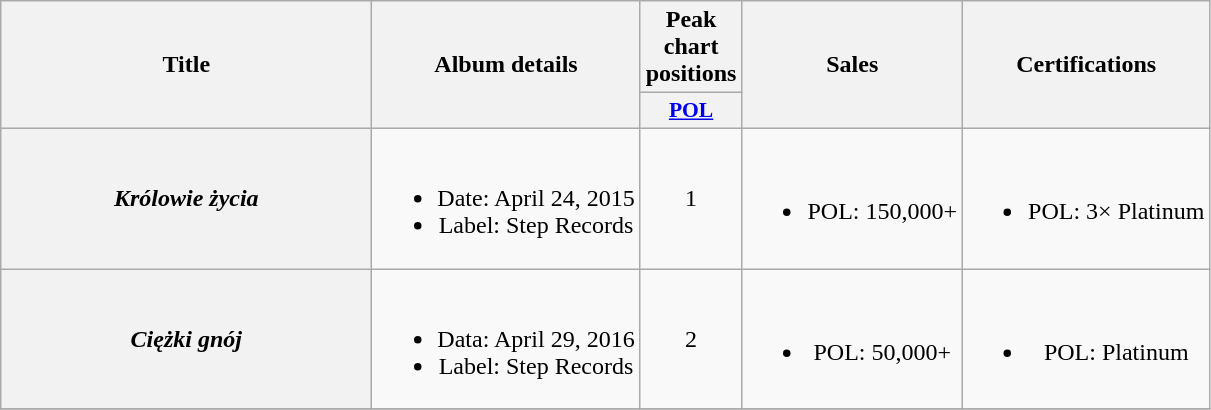<table class="wikitable plainrowheaders" style="text-align:center;">
<tr>
<th scope="col" rowspan="2" style="width:15em;">Title</th>
<th scope="col" rowspan="2">Album details</th>
<th scope="col" colspan="1">Peak chart positions</th>
<th scope="col" rowspan="2">Sales</th>
<th scope="col" rowspan="2">Certifications</th>
</tr>
<tr>
<th scope="col" style="width:3em;font-size:90%;"><a href='#'>POL</a></th>
</tr>
<tr>
<th scope="row"><em>Królowie życia</em></th>
<td><br><ul><li>Date: April 24, 2015</li><li>Label: Step Records</li></ul></td>
<td>1</td>
<td><br><ul><li>POL: 150,000+</li></ul></td>
<td><br><ul><li>POL: 3× Platinum</li></ul></td>
</tr>
<tr>
<th scope="row"><em>Ciężki gnój</em></th>
<td><br><ul><li>Data: April 29, 2016</li><li>Label: Step Records</li></ul></td>
<td>2</td>
<td><br><ul><li>POL: 50,000+</li></ul></td>
<td><br><ul><li>POL: Platinum</li></ul></td>
</tr>
<tr>
</tr>
</table>
